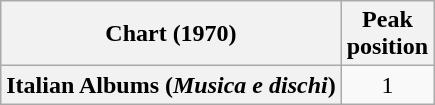<table class="wikitable plainrowheaders" style="text-align:center">
<tr>
<th scope="col">Chart (1970)</th>
<th scope="col">Peak<br>position</th>
</tr>
<tr>
<th scope="row">Italian Albums (<em>Musica e dischi</em>)</th>
<td>1</td>
</tr>
</table>
